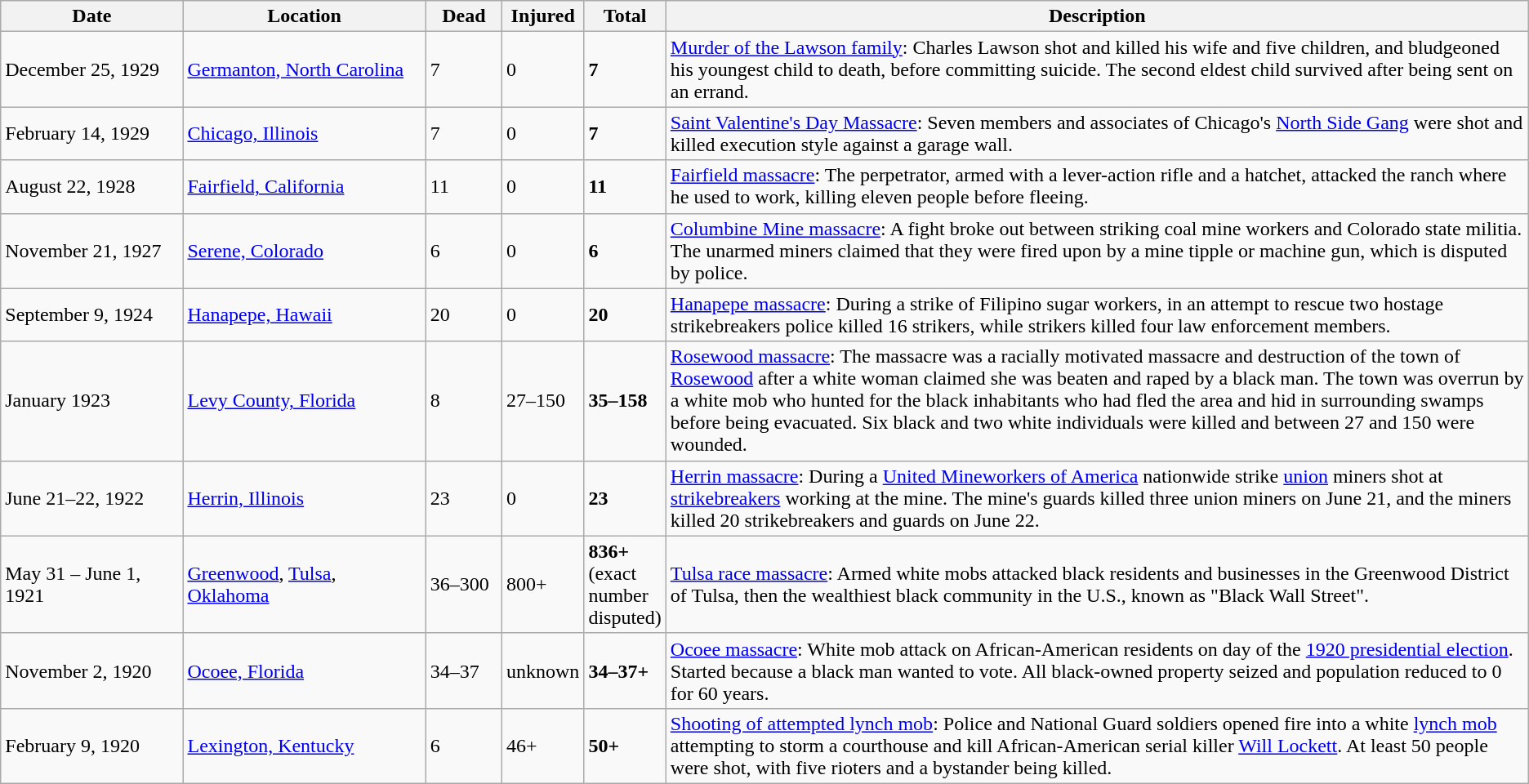<table class="wikitable sortable">
<tr>
<th width=12%>Date</th>
<th width=16%>Location</th>
<th width=5%>Dead</th>
<th width=5%>Injured</th>
<th width=5%>Total</th>
<th width=60%>Description</th>
</tr>
<tr>
<td>December 25, 1929</td>
<td><a href='#'>Germanton, North Carolina</a></td>
<td>7</td>
<td>0</td>
<td><strong>7</strong></td>
<td><a href='#'>Murder of the Lawson family</a>: Charles Lawson shot and killed his wife and five children, and bludgeoned his youngest child to death, before committing suicide. The second eldest child survived after being sent on an errand.</td>
</tr>
<tr>
<td>February 14, 1929</td>
<td><a href='#'>Chicago, Illinois</a></td>
<td>7</td>
<td>0</td>
<td><strong>7</strong></td>
<td><a href='#'>Saint Valentine's Day Massacre</a>: Seven members and associates of Chicago's <a href='#'>North Side Gang</a> were shot and killed execution style against a garage wall.</td>
</tr>
<tr>
<td>August 22, 1928</td>
<td><a href='#'>Fairfield, California</a></td>
<td>11</td>
<td>0</td>
<td><strong>11</strong></td>
<td><a href='#'>Fairfield massacre</a>: The perpetrator, armed with a lever-action rifle and a hatchet, attacked the ranch where he used to work, killing eleven people before fleeing.</td>
</tr>
<tr>
<td>November 21, 1927</td>
<td><a href='#'>Serene, Colorado</a></td>
<td>6</td>
<td>0</td>
<td><strong>6</strong></td>
<td><a href='#'>Columbine Mine massacre</a>: A fight broke out between striking coal mine workers and Colorado state militia. The unarmed miners claimed that they were fired upon by a mine tipple or machine gun, which is disputed by police.</td>
</tr>
<tr>
<td>September 9, 1924</td>
<td><a href='#'>Hanapepe, Hawaii</a></td>
<td>20</td>
<td>0</td>
<td><strong>20</strong></td>
<td><a href='#'>Hanapepe massacre</a>: During a strike of Filipino sugar workers, in an attempt to rescue two hostage strikebreakers police killed 16 strikers, while strikers killed four law enforcement members.</td>
</tr>
<tr>
<td>January 1923</td>
<td><a href='#'>Levy County, Florida</a></td>
<td>8</td>
<td>27–150</td>
<td><strong>35–158</strong></td>
<td><a href='#'>Rosewood massacre</a>: The massacre was a racially motivated massacre and destruction of the town of <a href='#'>Rosewood</a> after a white woman claimed she was beaten and raped by a black man. The town was overrun by a white mob who hunted for the black inhabitants who had fled the area and hid in surrounding swamps before being evacuated. Six black and two white individuals were killed and between 27 and 150 were wounded.</td>
</tr>
<tr>
<td>June 21–22, 1922</td>
<td><a href='#'>Herrin, Illinois</a></td>
<td>23</td>
<td>0</td>
<td><strong>23</strong></td>
<td><a href='#'>Herrin massacre</a>: During a <a href='#'>United Mineworkers of America</a> nationwide strike <a href='#'>union</a> miners shot at <a href='#'>strikebreakers</a> working at the mine. The mine's guards killed three union miners on June 21, and the miners killed 20 strikebreakers and guards on June 22.</td>
</tr>
<tr>
<td>May 31 – June 1, 1921</td>
<td><a href='#'>Greenwood</a>, <a href='#'>Tulsa</a>, <a href='#'>Oklahoma</a></td>
<td>36–300<br></td>
<td>800+</td>
<td><strong>836+</strong><br>(exact number disputed)</td>
<td><a href='#'>Tulsa race massacre</a>: Armed white mobs attacked black residents and businesses in the Greenwood District of Tulsa, then the wealthiest black community in the U.S., known as "Black Wall Street".</td>
</tr>
<tr>
<td>November 2, 1920</td>
<td><a href='#'>Ocoee, Florida</a></td>
<td>34–37</td>
<td>unknown</td>
<td><strong>34–37+</strong></td>
<td><a href='#'>Ocoee massacre</a>: White mob attack on African-American residents on day of the <a href='#'>1920 presidential election</a>. Started because a black man wanted to vote. All black-owned property seized and population reduced to 0 for 60 years.</td>
</tr>
<tr>
<td>February 9, 1920</td>
<td><a href='#'>Lexington, Kentucky</a></td>
<td>6</td>
<td>46+</td>
<td><strong>50+</strong></td>
<td><a href='#'>Shooting of attempted lynch mob</a>: Police and National Guard soldiers opened fire into a white <a href='#'>lynch mob</a> attempting to storm a courthouse and kill African-American serial killer <a href='#'>Will Lockett</a>. At least 50 people were shot, with five rioters and a bystander being killed.</td>
</tr>
</table>
